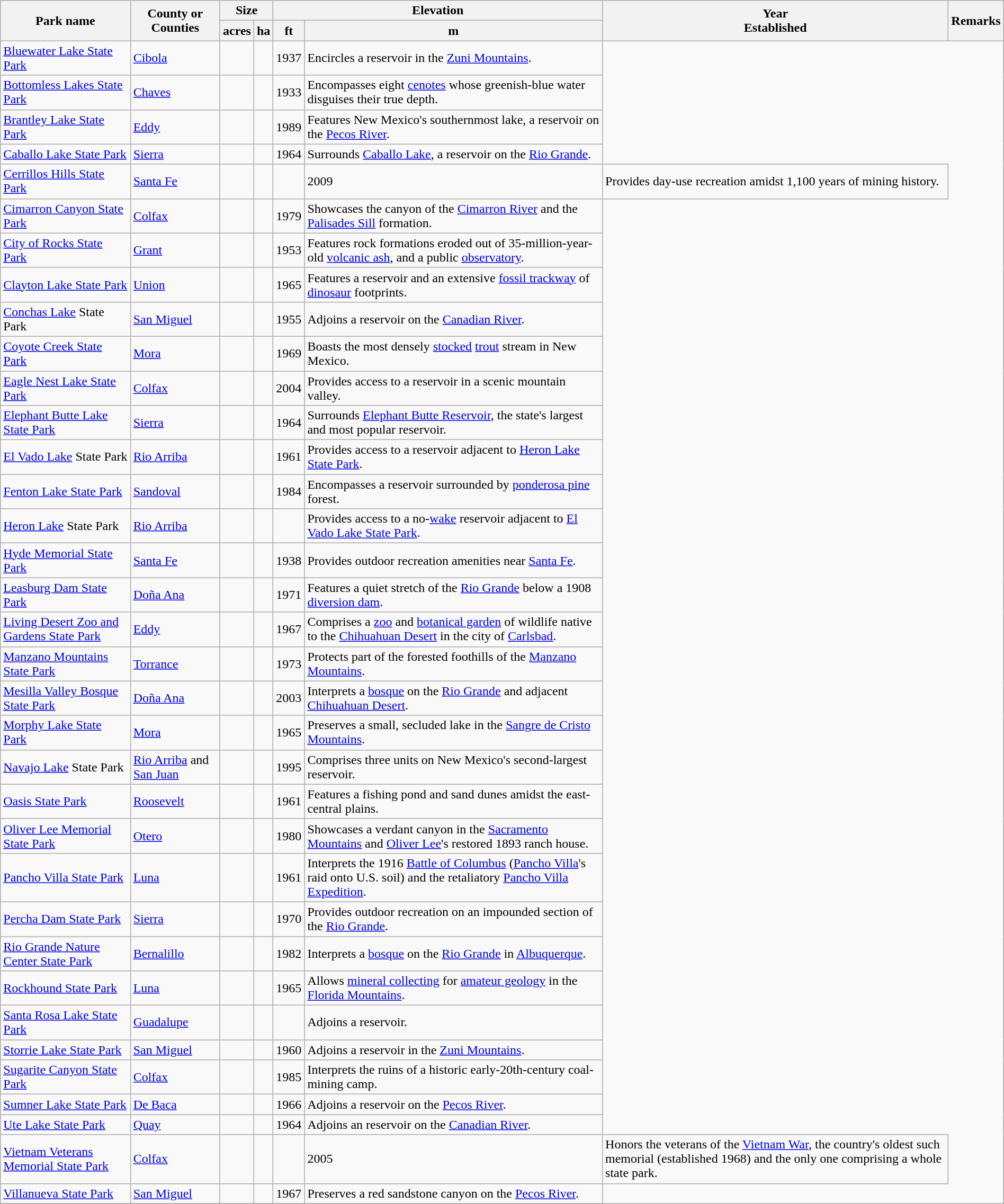<table class="wikitable sortable" style="width:100%">
<tr>
<th style="width:*;" rowspan=2><strong>Park name</strong></th>
<th style="width:*;" rowspan=2><strong>County or Counties</strong></th>
<th style="width:*;" colspan=2><strong>Size</strong></th>
<th style="width:*;" colspan=2><strong>Elevation</strong></th>
<th style="width:*;" rowspan=2><strong>Year<br>Established</strong></th>
<th style="width:*;" class="unsortable" rowspan=2><strong>Remarks</strong></th>
</tr>
<tr>
<th>acres</th>
<th>ha</th>
<th>ft</th>
<th>m</th>
</tr>
<tr>
<td><a href='#'>Bluewater Lake State Park</a></td>
<td><a href='#'>Cibola</a></td>
<td></td>
<td></td>
<td>1937</td>
<td>Encircles a  reservoir in the <a href='#'>Zuni Mountains</a>.</td>
</tr>
<tr>
<td><a href='#'>Bottomless Lakes State Park</a></td>
<td><a href='#'>Chaves</a></td>
<td></td>
<td></td>
<td>1933</td>
<td>Encompasses eight <a href='#'>cenotes</a> whose greenish-blue water disguises their true depth.</td>
</tr>
<tr>
<td><a href='#'>Brantley Lake State Park</a></td>
<td><a href='#'>Eddy</a></td>
<td></td>
<td></td>
<td>1989</td>
<td>Features New Mexico's southernmost lake, a  reservoir on the <a href='#'>Pecos River</a>.</td>
</tr>
<tr>
<td><a href='#'>Caballo Lake State Park</a></td>
<td><a href='#'>Sierra</a></td>
<td></td>
<td></td>
<td>1964</td>
<td>Surrounds <a href='#'>Caballo Lake</a>, a  reservoir on the <a href='#'>Rio Grande</a>.</td>
</tr>
<tr>
<td><a href='#'>Cerrillos Hills State Park</a></td>
<td><a href='#'>Santa Fe</a></td>
<td></td>
<td></td>
<td></td>
<td>2009</td>
<td>Provides day-use recreation amidst 1,100 years of mining history.</td>
</tr>
<tr>
<td><a href='#'>Cimarron Canyon State Park</a></td>
<td><a href='#'>Colfax</a></td>
<td></td>
<td></td>
<td>1979</td>
<td>Showcases the canyon of the <a href='#'>Cimarron River</a> and the <a href='#'>Palisades Sill</a> formation.</td>
</tr>
<tr>
<td><a href='#'>City of Rocks State Park</a></td>
<td><a href='#'>Grant</a></td>
<td></td>
<td></td>
<td>1953</td>
<td>Features rock formations eroded out of 35-million-year-old <a href='#'>volcanic ash</a>, and a public <a href='#'>observatory</a>.</td>
</tr>
<tr>
<td><a href='#'>Clayton Lake State Park</a></td>
<td><a href='#'>Union</a></td>
<td></td>
<td></td>
<td>1965</td>
<td>Features a  reservoir and an extensive <a href='#'>fossil trackway</a> of <a href='#'>dinosaur</a> footprints.</td>
</tr>
<tr>
<td><a href='#'>Conchas Lake</a> State Park</td>
<td><a href='#'>San Miguel</a></td>
<td></td>
<td></td>
<td>1955</td>
<td>Adjoins a  reservoir on the <a href='#'>Canadian River</a>.</td>
</tr>
<tr>
<td><a href='#'>Coyote Creek State Park</a></td>
<td><a href='#'>Mora</a></td>
<td></td>
<td></td>
<td>1969</td>
<td>Boasts the most densely <a href='#'>stocked</a> <a href='#'>trout</a> stream in New Mexico.</td>
</tr>
<tr>
<td><a href='#'>Eagle Nest Lake State Park</a></td>
<td><a href='#'>Colfax</a></td>
<td></td>
<td></td>
<td>2004</td>
<td>Provides access to a  reservoir in a scenic mountain valley.</td>
</tr>
<tr>
<td><a href='#'>Elephant Butte Lake State Park</a></td>
<td><a href='#'>Sierra</a></td>
<td></td>
<td></td>
<td>1964</td>
<td>Surrounds <a href='#'>Elephant Butte Reservoir</a>, the state's largest and most popular reservoir.</td>
</tr>
<tr>
<td><a href='#'>El Vado Lake</a> State Park</td>
<td><a href='#'>Rio Arriba</a></td>
<td></td>
<td></td>
<td>1961</td>
<td>Provides access to a  reservoir adjacent to <a href='#'>Heron Lake State Park</a>.</td>
</tr>
<tr>
<td><a href='#'>Fenton Lake State Park</a></td>
<td><a href='#'>Sandoval</a></td>
<td></td>
<td></td>
<td>1984</td>
<td>Encompasses a  reservoir surrounded by <a href='#'>ponderosa pine</a> forest.</td>
</tr>
<tr>
<td><a href='#'>Heron Lake</a> State Park</td>
<td><a href='#'>Rio Arriba</a></td>
<td></td>
<td></td>
<td></td>
<td>Provides access to a  no-<a href='#'>wake</a> reservoir adjacent to <a href='#'>El Vado Lake State Park</a>.</td>
</tr>
<tr>
<td><a href='#'>Hyde Memorial State Park</a></td>
<td><a href='#'>Santa Fe</a></td>
<td></td>
<td></td>
<td>1938</td>
<td>Provides outdoor recreation amenities near <a href='#'>Santa Fe</a>.</td>
</tr>
<tr>
<td><a href='#'>Leasburg Dam State Park</a></td>
<td><a href='#'>Doña Ana</a></td>
<td></td>
<td></td>
<td>1971</td>
<td>Features a quiet stretch of the <a href='#'>Rio Grande</a> below a 1908 <a href='#'>diversion dam</a>.</td>
</tr>
<tr>
<td><a href='#'>Living Desert Zoo and Gardens State Park</a></td>
<td><a href='#'>Eddy</a></td>
<td></td>
<td></td>
<td>1967</td>
<td>Comprises a <a href='#'>zoo</a> and <a href='#'>botanical garden</a> of wildlife native to the <a href='#'>Chihuahuan Desert</a> in the city of <a href='#'>Carlsbad</a>.</td>
</tr>
<tr>
<td><a href='#'>Manzano Mountains State Park</a></td>
<td><a href='#'>Torrance</a></td>
<td></td>
<td></td>
<td>1973</td>
<td>Protects part of the forested foothills of the <a href='#'>Manzano Mountains</a>.</td>
</tr>
<tr>
<td><a href='#'>Mesilla Valley Bosque State Park</a></td>
<td><a href='#'>Doña Ana</a></td>
<td></td>
<td></td>
<td>2003</td>
<td>Interprets a <a href='#'>bosque</a> on the <a href='#'>Rio Grande</a> and adjacent <a href='#'>Chihuahuan Desert</a>.</td>
</tr>
<tr>
<td><a href='#'>Morphy Lake State Park</a></td>
<td><a href='#'>Mora</a></td>
<td></td>
<td></td>
<td>1965</td>
<td>Preserves a small, secluded lake in the <a href='#'>Sangre de Cristo Mountains</a>.</td>
</tr>
<tr>
<td><a href='#'>Navajo Lake</a> State Park</td>
<td><a href='#'>Rio Arriba</a> and <a href='#'>San Juan</a></td>
<td></td>
<td></td>
<td>1995</td>
<td>Comprises three units on New Mexico's second-largest reservoir.</td>
</tr>
<tr>
<td><a href='#'>Oasis State Park</a></td>
<td><a href='#'>Roosevelt</a></td>
<td></td>
<td></td>
<td>1961</td>
<td>Features a fishing pond and sand dunes amidst the east-central plains.</td>
</tr>
<tr>
<td><a href='#'>Oliver Lee Memorial State Park</a></td>
<td><a href='#'>Otero</a></td>
<td></td>
<td></td>
<td>1980</td>
<td>Showcases a verdant canyon in the <a href='#'>Sacramento Mountains</a> and <a href='#'>Oliver Lee</a>'s restored 1893 ranch house.</td>
</tr>
<tr>
<td><a href='#'>Pancho Villa State Park</a></td>
<td><a href='#'>Luna</a></td>
<td></td>
<td></td>
<td>1961</td>
<td>Interprets the 1916 <a href='#'>Battle of Columbus</a> (<a href='#'>Pancho Villa</a>'s raid onto U.S. soil) and the retaliatory <a href='#'>Pancho Villa Expedition</a>.</td>
</tr>
<tr>
<td><a href='#'>Percha Dam State Park</a></td>
<td><a href='#'>Sierra</a></td>
<td></td>
<td></td>
<td>1970</td>
<td>Provides outdoor recreation on an impounded section of the <a href='#'>Rio Grande</a>.</td>
</tr>
<tr>
<td><a href='#'>Rio Grande Nature Center State Park</a></td>
<td><a href='#'>Bernalillo</a></td>
<td></td>
<td></td>
<td>1982</td>
<td>Interprets a <a href='#'>bosque</a> on the <a href='#'>Rio Grande</a> in <a href='#'>Albuquerque</a>.</td>
</tr>
<tr>
<td><a href='#'>Rockhound State Park</a></td>
<td><a href='#'>Luna</a></td>
<td></td>
<td></td>
<td>1965</td>
<td>Allows <a href='#'>mineral collecting</a> for <a href='#'>amateur geology</a> in the <a href='#'>Florida Mountains</a>.</td>
</tr>
<tr>
<td><a href='#'>Santa Rosa Lake State Park</a></td>
<td><a href='#'>Guadalupe</a></td>
<td></td>
<td></td>
<td></td>
<td>Adjoins a  reservoir.</td>
</tr>
<tr>
<td><a href='#'>Storrie Lake State Park</a></td>
<td><a href='#'>San Miguel</a></td>
<td></td>
<td></td>
<td>1960</td>
<td>Adjoins a  reservoir in the <a href='#'>Zuni Mountains</a>.</td>
</tr>
<tr>
<td><a href='#'>Sugarite Canyon State Park</a></td>
<td><a href='#'>Colfax</a></td>
<td></td>
<td></td>
<td>1985</td>
<td>Interprets the ruins of a historic early-20th-century coal-mining camp.</td>
</tr>
<tr>
<td><a href='#'>Sumner Lake State Park</a></td>
<td><a href='#'>De Baca</a></td>
<td></td>
<td></td>
<td>1966</td>
<td>Adjoins a  reservoir on the <a href='#'>Pecos River</a>.</td>
</tr>
<tr>
<td><a href='#'>Ute Lake State Park</a></td>
<td><a href='#'>Quay</a></td>
<td></td>
<td></td>
<td>1964</td>
<td>Adjoins an  reservoir on the <a href='#'>Canadian River</a>.</td>
</tr>
<tr>
<td><a href='#'>Vietnam Veterans Memorial State Park</a></td>
<td><a href='#'>Colfax</a></td>
<td></td>
<td></td>
<td></td>
<td>2005</td>
<td>Honors the veterans of the <a href='#'>Vietnam War</a>, the country's oldest such memorial (established 1968) and the only one comprising a whole state park.</td>
</tr>
<tr>
<td><a href='#'>Villanueva State Park</a></td>
<td><a href='#'>San Miguel</a></td>
<td></td>
<td></td>
<td>1967</td>
<td>Preserves a red sandstone canyon on the <a href='#'>Pecos River</a>.</td>
</tr>
<tr>
</tr>
</table>
